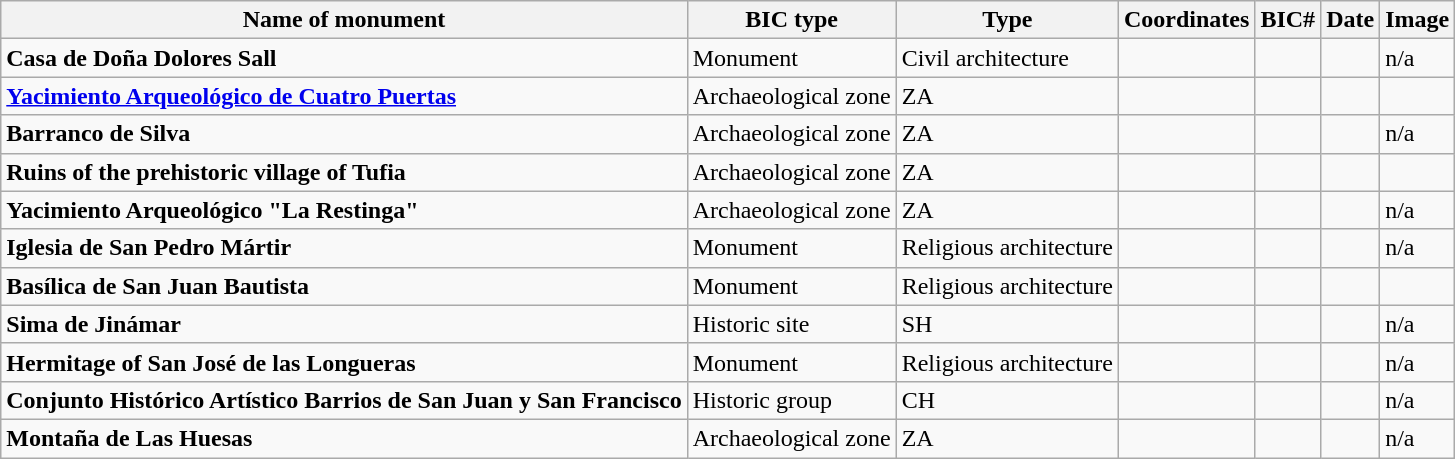<table class="wikitable">
<tr>
<th>Name of monument</th>
<th>BIC type</th>
<th>Type</th>
<th>Coordinates</th>
<th>BIC#</th>
<th>Date</th>
<th>Image</th>
</tr>
<tr>
<td><strong>Casa de Doña Dolores Sall</strong></td>
<td>Monument</td>
<td>Civil architecture</td>
<td></td>
<td></td>
<td></td>
<td>n/a</td>
</tr>
<tr>
<td><strong><a href='#'>Yacimiento Arqueológico de Cuatro Puertas</a></strong></td>
<td>Archaeological zone</td>
<td>ZA</td>
<td></td>
<td></td>
<td></td>
<td></td>
</tr>
<tr>
<td><strong>Barranco de Silva</strong></td>
<td>Archaeological zone</td>
<td>ZA</td>
<td></td>
<td></td>
<td></td>
<td>n/a</td>
</tr>
<tr>
<td><strong>Ruins of the prehistoric village of Tufia</strong></td>
<td>Archaeological zone</td>
<td>ZA</td>
<td></td>
<td></td>
<td></td>
<td></td>
</tr>
<tr>
<td><strong>Yacimiento Arqueológico "La Restinga"</strong></td>
<td>Archaeological zone</td>
<td>ZA</td>
<td></td>
<td></td>
<td></td>
<td>n/a</td>
</tr>
<tr>
<td><strong>Iglesia de San Pedro Mártir</strong></td>
<td>Monument</td>
<td>Religious architecture</td>
<td></td>
<td></td>
<td></td>
<td>n/a</td>
</tr>
<tr>
<td><strong>Basílica de San Juan Bautista</strong></td>
<td>Monument</td>
<td>Religious architecture</td>
<td></td>
<td></td>
<td></td>
<td></td>
</tr>
<tr>
<td><strong>Sima de Jinámar</strong></td>
<td>Historic site</td>
<td>SH</td>
<td></td>
<td></td>
<td></td>
<td>n/a</td>
</tr>
<tr>
<td><strong>Hermitage of San José de las Longueras</strong></td>
<td>Monument</td>
<td>Religious architecture</td>
<td></td>
<td></td>
<td></td>
<td>n/a</td>
</tr>
<tr>
<td><strong>Conjunto Histórico Artístico Barrios de San Juan y San Francisco</strong></td>
<td>Historic group</td>
<td>CH</td>
<td></td>
<td></td>
<td></td>
<td>n/a</td>
</tr>
<tr>
<td><strong>Montaña de Las Huesas</strong></td>
<td>Archaeological zone</td>
<td>ZA</td>
<td></td>
<td></td>
<td></td>
<td>n/a</td>
</tr>
</table>
